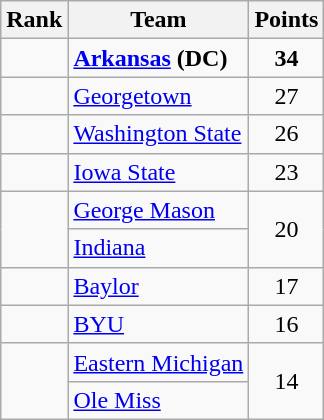<table class="wikitable sortable" style="text-align:center">
<tr>
<th>Rank</th>
<th>Team</th>
<th>Points</th>
</tr>
<tr>
<td></td>
<td align="left"><strong><a href='#'>Arkansas</a></strong> <strong>(DC)</strong></td>
<td><strong>34</strong></td>
</tr>
<tr>
<td></td>
<td align="left"><a href='#'>Georgetown</a></td>
<td>27</td>
</tr>
<tr>
<td></td>
<td align="left"><a href='#'>Washington State</a></td>
<td>26</td>
</tr>
<tr>
<td></td>
<td align="left"><a href='#'>Iowa State</a></td>
<td>23</td>
</tr>
<tr>
<td rowspan=2></td>
<td align="left"><a href='#'>George Mason</a></td>
<td rowspan=2>20</td>
</tr>
<tr>
<td align="left"><a href='#'>Indiana</a></td>
</tr>
<tr>
<td></td>
<td align="left"><a href='#'>Baylor</a></td>
<td>17</td>
</tr>
<tr>
<td></td>
<td align="left"><a href='#'>BYU</a></td>
<td>16</td>
</tr>
<tr>
<td rowspan=2></td>
<td align="left"><a href='#'>Eastern Michigan</a></td>
<td rowspan=2>14</td>
</tr>
<tr>
<td align="left"><a href='#'>Ole Miss</a></td>
</tr>
</table>
